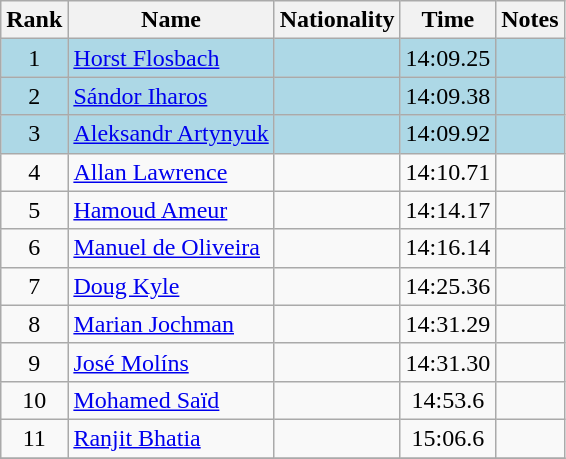<table class="wikitable sortable" style="text-align:center">
<tr>
<th>Rank</th>
<th>Name</th>
<th>Nationality</th>
<th>Time</th>
<th>Notes</th>
</tr>
<tr bgcolor=lightblue>
<td>1</td>
<td align=left><a href='#'>Horst Flosbach</a></td>
<td align=left></td>
<td>14:09.25</td>
<td></td>
</tr>
<tr bgcolor=lightblue>
<td>2</td>
<td align=left><a href='#'>Sándor Iharos</a></td>
<td align=left></td>
<td>14:09.38</td>
<td></td>
</tr>
<tr bgcolor=lightblue>
<td>3</td>
<td align=left><a href='#'>Aleksandr Artynyuk</a></td>
<td align=left></td>
<td>14:09.92</td>
<td></td>
</tr>
<tr>
<td>4</td>
<td align=left><a href='#'>Allan Lawrence</a></td>
<td align=left></td>
<td>14:10.71</td>
<td></td>
</tr>
<tr>
<td>5</td>
<td align=left><a href='#'>Hamoud Ameur</a></td>
<td align=left></td>
<td>14:14.17</td>
<td></td>
</tr>
<tr>
<td>6</td>
<td align=left><a href='#'>Manuel de Oliveira</a></td>
<td align=left></td>
<td>14:16.14</td>
<td></td>
</tr>
<tr>
<td>7</td>
<td align=left><a href='#'>Doug Kyle</a></td>
<td align=left></td>
<td>14:25.36</td>
<td></td>
</tr>
<tr>
<td>8</td>
<td align=left><a href='#'>Marian Jochman</a></td>
<td align=left></td>
<td>14:31.29</td>
<td></td>
</tr>
<tr>
<td>9</td>
<td align=left><a href='#'>José Molíns</a></td>
<td align=left></td>
<td>14:31.30</td>
<td></td>
</tr>
<tr>
<td>10</td>
<td align=left><a href='#'>Mohamed Saïd</a></td>
<td align=left></td>
<td>14:53.6</td>
<td></td>
</tr>
<tr>
<td>11</td>
<td align=left><a href='#'>Ranjit Bhatia</a></td>
<td align=left></td>
<td>15:06.6</td>
<td></td>
</tr>
<tr>
</tr>
</table>
